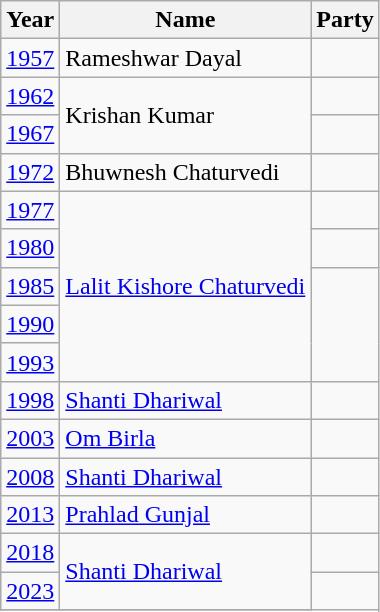<table class="wikitable plainrowheaders sortable" style="font-size: x-big;">
<tr>
<th>Year</th>
<th>Name</th>
<th colspan=2>Party</th>
</tr>
<tr>
<td><a href='#'>1957</a></td>
<td>Rameshwar Dayal</td>
<td></td>
</tr>
<tr>
<td><a href='#'>1962</a></td>
<td rowspan=2>Krishan Kumar</td>
<td></td>
</tr>
<tr>
<td><a href='#'>1967</a></td>
<td></td>
</tr>
<tr>
<td><a href='#'>1972</a></td>
<td>Bhuwnesh Chaturvedi</td>
<td></td>
</tr>
<tr>
<td><a href='#'>1977</a></td>
<td rowspan=5><a href='#'>Lalit Kishore Chaturvedi</a></td>
<td></td>
</tr>
<tr>
<td><a href='#'>1980</a></td>
<td></td>
</tr>
<tr>
<td><a href='#'>1985</a></td>
</tr>
<tr>
<td><a href='#'>1990</a></td>
</tr>
<tr>
<td><a href='#'>1993</a></td>
</tr>
<tr>
<td><a href='#'>1998</a></td>
<td><a href='#'>Shanti Dhariwal</a></td>
<td></td>
</tr>
<tr>
<td><a href='#'>2003</a></td>
<td><a href='#'>Om Birla</a></td>
<td></td>
</tr>
<tr>
<td><a href='#'>2008</a></td>
<td><a href='#'>Shanti Dhariwal</a></td>
<td></td>
</tr>
<tr>
<td><a href='#'>2013</a></td>
<td><a href='#'>Prahlad Gunjal</a></td>
<td></td>
</tr>
<tr>
<td><a href='#'>2018</a></td>
<td rowspan=2><a href='#'>Shanti Dhariwal</a></td>
<td></td>
</tr>
<tr>
<td><a href='#'>2023</a></td>
</tr>
<tr>
</tr>
</table>
